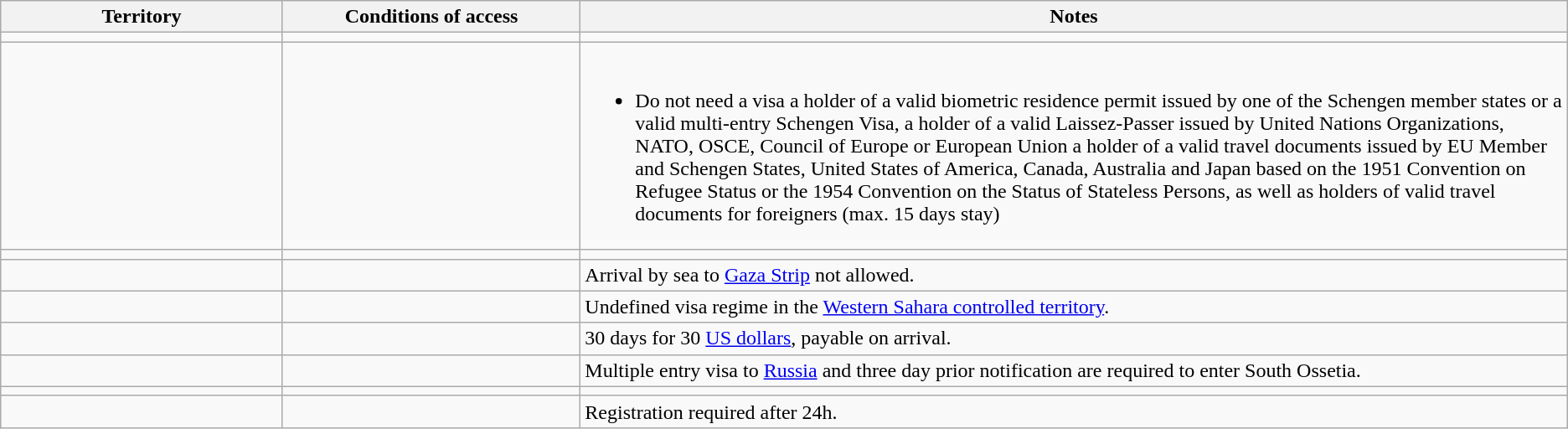<table class="wikitable" style="text-align: left; table-layout: fixed;">
<tr>
<th width="18%">Territory</th>
<th width="19%">Conditions of access</th>
<th>Notes</th>
</tr>
<tr>
<td></td>
<td></td>
<td></td>
</tr>
<tr>
<td></td>
<td></td>
<td><br><ul><li>Do not need a visa a holder of a valid biometric residence permit issued by one of the Schengen member states or a valid multi-entry Schengen Visa, a holder of a valid Laissez-Passer issued by United Nations Organizations, NATO, OSCE, Council of Europe or European Union a holder of a valid travel documents issued by EU Member and Schengen States, United States of America, Canada, Australia and Japan based on the 1951 Convention on Refugee Status or the 1954 Convention on the Status of Stateless Persons, as well as holders of valid travel documents for foreigners (max. 15 days stay)</li></ul></td>
</tr>
<tr>
<td></td>
<td></td>
<td></td>
</tr>
<tr>
<td></td>
<td></td>
<td>Arrival by sea to <a href='#'>Gaza Strip</a> not allowed.</td>
</tr>
<tr>
<td></td>
<td></td>
<td>Undefined visa regime in the <a href='#'>Western Sahara controlled territory</a>.</td>
</tr>
<tr>
<td></td>
<td></td>
<td>30 days for 30 <a href='#'>US dollars</a>, payable on arrival.</td>
</tr>
<tr>
<td></td>
<td></td>
<td>Multiple entry visa to <a href='#'>Russia</a> and three day prior notification are required to enter South Ossetia.</td>
</tr>
<tr>
<td></td>
<td></td>
<td></td>
</tr>
<tr>
<td></td>
<td></td>
<td>Registration required after 24h.</td>
</tr>
</table>
